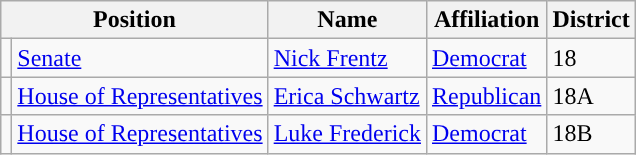<table class="wikitable">
<tr>
<th colspan="2">Position</th>
<th>Name</th>
<th>Affiliation</th>
<th>District</th>
</tr>
<tr>
<td style="background-color:"></td>
<td><a href='#'>Senate</a></td>
<td><a href='#'>Nick Frentz</a></td>
<td><a href='#'>Democrat</a></td>
<td>18</td>
</tr>
<tr>
<td style="background-color:"></td>
<td><a href='#'>House of Representatives</a></td>
<td><a href='#'>Erica Schwartz</a></td>
<td><a href='#'>Republican</a></td>
<td>18A</td>
</tr>
<tr>
<td style="background-color:"></td>
<td><a href='#'>House of Representatives</a></td>
<td><a href='#'>Luke Frederick</a></td>
<td><a href='#'>Democrat</a></td>
<td>18B</td>
</tr>
</table>
